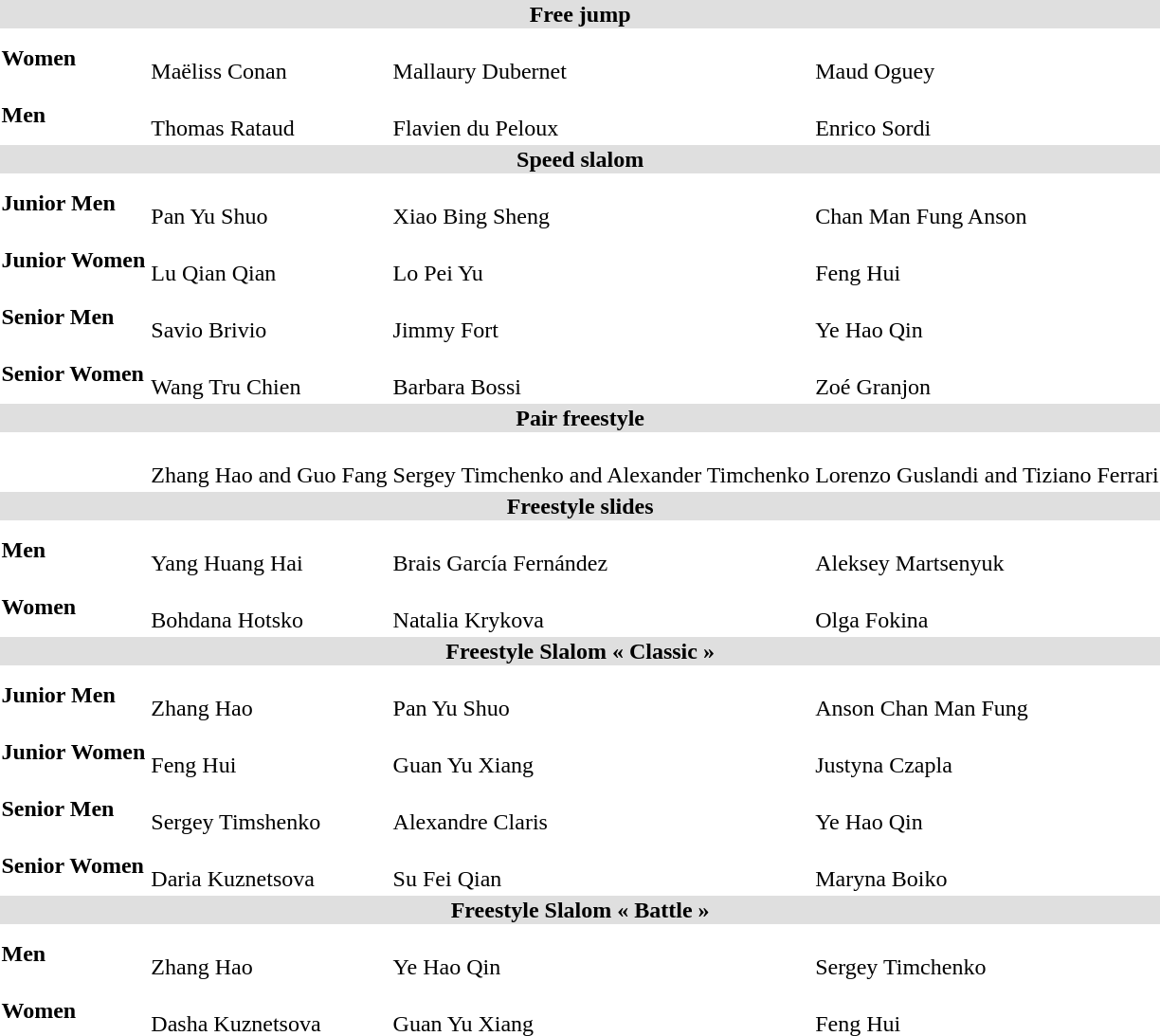<table>
<tr bgcolor="DFDFDF">
<td colspan="4" align="center"><strong>Free jump</strong></td>
</tr>
<tr>
<th scope=row style="text-align:left">Women</th>
<td><br>Maëliss Conan</td>
<td><br>Mallaury Dubernet</td>
<td><br>Maud Oguey</td>
</tr>
<tr>
<th scope=row style="text-align:left">Men</th>
<td><br>Thomas Rataud</td>
<td><br>Flavien du Peloux</td>
<td><br>Enrico Sordi</td>
</tr>
<tr bgcolor="DFDFDF">
<td colspan="4" align="center"><strong>Speed slalom</strong></td>
</tr>
<tr>
<th scope=row style="text-align:left">Junior Men</th>
<td><br>Pan Yu Shuo</td>
<td><br>Xiao Bing Sheng</td>
<td><br>Chan Man Fung Anson</td>
</tr>
<tr>
<th scope=row style="text-align:left">Junior Women</th>
<td><br>Lu Qian Qian</td>
<td><br>Lo Pei Yu</td>
<td><br>Feng Hui</td>
</tr>
<tr>
<th scope=row style="text-align:left">Senior Men</th>
<td><br>Savio Brivio</td>
<td><br>Jimmy Fort</td>
<td><br>Ye Hao Qin</td>
</tr>
<tr>
<th scope=row style="text-align:left">Senior Women</th>
<td><br>Wang Tru Chien</td>
<td><br>Barbara Bossi</td>
<td><br>Zoé Granjon</td>
</tr>
<tr bgcolor="DFDFDF">
<td colspan="4" align="center"><strong>Pair freestyle</strong></td>
</tr>
<tr>
<th scope=row style="text-align:left"></th>
<td><br>Zhang Hao and Guo Fang</td>
<td><br>Sergey Timchenko and Alexander Timchenko</td>
<td><br>Lorenzo Guslandi and Tiziano Ferrari</td>
</tr>
<tr bgcolor="DFDFDF">
<td colspan="4" align="center"><strong>Freestyle slides</strong></td>
</tr>
<tr>
<th scope=row style="text-align:left">Men</th>
<td><br>Yang Huang Hai</td>
<td><br>Brais García Fernández</td>
<td><br>Aleksey Martsenyuk</td>
</tr>
<tr>
<th scope=row style="text-align:left">Women</th>
<td><br>Bohdana Hotsko</td>
<td><br>Natalia Krykova</td>
<td><br>Olga Fokina</td>
</tr>
<tr bgcolor="DFDFDF">
<td colspan="4" align="center"><strong>Freestyle Slalom « Classic »</strong></td>
</tr>
<tr>
<th scope=row style="text-align:left">Junior Men</th>
<td><br>Zhang Hao</td>
<td><br>Pan Yu Shuo</td>
<td><br>Anson Chan Man Fung</td>
</tr>
<tr>
<th scope=row style="text-align:left">Junior Women</th>
<td><br>Feng Hui</td>
<td><br>Guan Yu Xiang</td>
<td><br>Justyna Czapla</td>
</tr>
<tr>
<th scope=row style="text-align:left">Senior Men</th>
<td><br>Sergey Timshenko</td>
<td><br>Alexandre Claris</td>
<td><br>Ye Hao Qin</td>
</tr>
<tr>
<th scope=row style="text-align:left">Senior Women</th>
<td><br>Daria Kuznetsova</td>
<td><br>Su Fei Qian</td>
<td><br>Maryna Boiko</td>
</tr>
<tr bgcolor="DFDFDF">
<td colspan="4" align="center"><strong>Freestyle Slalom « Battle »</strong></td>
</tr>
<tr>
<th scope=row style="text-align:left">Men</th>
<td><br>Zhang Hao</td>
<td><br>Ye Hao Qin</td>
<td><br>Sergey Timchenko</td>
</tr>
<tr>
<th scope=row style="text-align:left">Women</th>
<td><br>Dasha Kuznetsova</td>
<td><br>Guan Yu Xiang</td>
<td><br>Feng Hui</td>
</tr>
</table>
